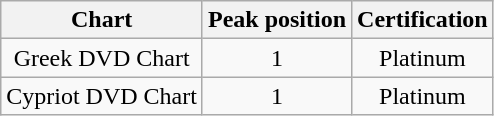<table class="wikitable">
<tr>
<th align="left">Chart</th>
<th align="left">Peak position</th>
<th align="left">Certification</th>
</tr>
<tr style="text-align:center;">
<td>Greek DVD Chart</td>
<td>1</td>
<td>Platinum</td>
</tr>
<tr style="text-align:center;">
<td>Cypriot DVD Chart</td>
<td>1</td>
<td>Platinum</td>
</tr>
</table>
